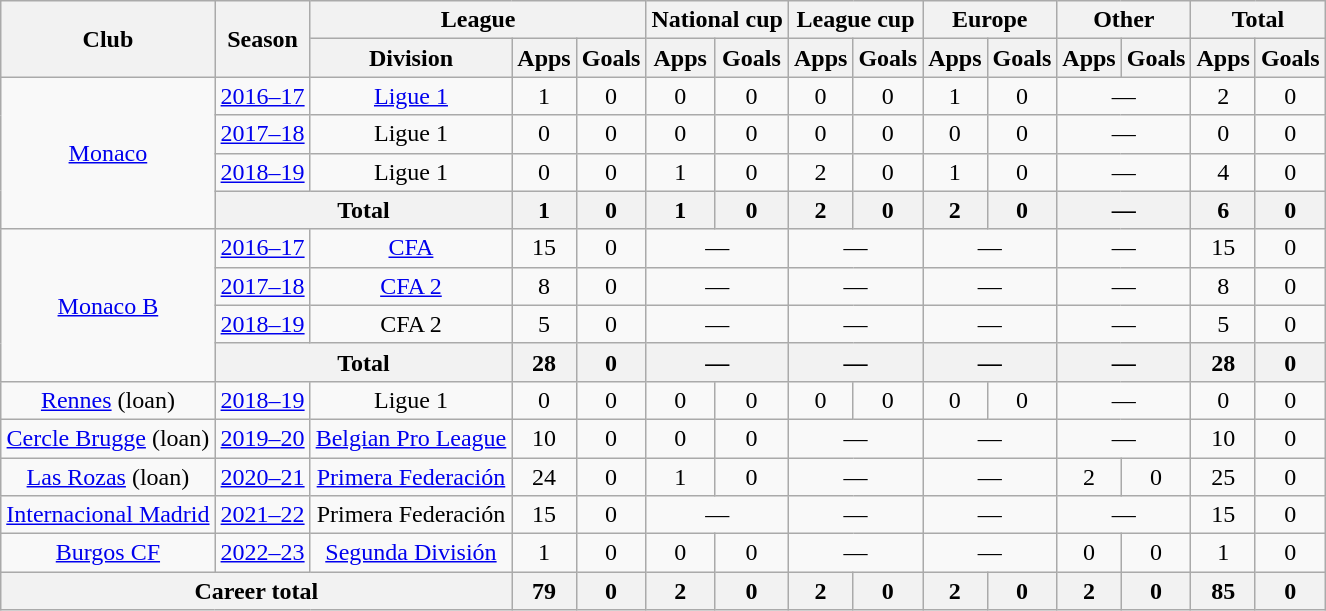<table class="wikitable" style="text-align:center">
<tr>
<th rowspan="2">Club</th>
<th rowspan="2">Season</th>
<th colspan="3">League</th>
<th colspan="2">National cup</th>
<th colspan="2">League cup</th>
<th colspan="2">Europe</th>
<th colspan="2">Other</th>
<th colspan="2">Total</th>
</tr>
<tr>
<th>Division</th>
<th>Apps</th>
<th>Goals</th>
<th>Apps</th>
<th>Goals</th>
<th>Apps</th>
<th>Goals</th>
<th>Apps</th>
<th>Goals</th>
<th>Apps</th>
<th>Goals</th>
<th>Apps</th>
<th>Goals</th>
</tr>
<tr>
<td rowspan="4"><a href='#'>Monaco</a></td>
<td><a href='#'>2016–17</a></td>
<td><a href='#'>Ligue 1</a></td>
<td>1</td>
<td>0</td>
<td>0</td>
<td>0</td>
<td>0</td>
<td>0</td>
<td>1</td>
<td>0</td>
<td colspan="2">—</td>
<td>2</td>
<td>0</td>
</tr>
<tr>
<td><a href='#'>2017–18</a></td>
<td>Ligue 1</td>
<td>0</td>
<td>0</td>
<td>0</td>
<td>0</td>
<td>0</td>
<td>0</td>
<td>0</td>
<td>0</td>
<td colspan="2">—</td>
<td>0</td>
<td>0</td>
</tr>
<tr>
<td><a href='#'>2018–19</a></td>
<td>Ligue 1</td>
<td>0</td>
<td>0</td>
<td>1</td>
<td>0</td>
<td>2</td>
<td>0</td>
<td>1</td>
<td>0</td>
<td colspan="2">—</td>
<td>4</td>
<td>0</td>
</tr>
<tr>
<th colspan="2">Total</th>
<th>1</th>
<th>0</th>
<th>1</th>
<th>0</th>
<th>2</th>
<th>0</th>
<th>2</th>
<th>0</th>
<th colspan="2">—</th>
<th>6</th>
<th>0</th>
</tr>
<tr>
<td rowspan="4"><a href='#'>Monaco B</a></td>
<td><a href='#'>2016–17</a></td>
<td><a href='#'>CFA</a></td>
<td>15</td>
<td>0</td>
<td colspan="2">—</td>
<td colspan="2">—</td>
<td colspan="2">—</td>
<td colspan="2">—</td>
<td>15</td>
<td>0</td>
</tr>
<tr>
<td><a href='#'>2017–18</a></td>
<td><a href='#'>CFA 2</a></td>
<td>8</td>
<td>0</td>
<td colspan="2">—</td>
<td colspan="2">—</td>
<td colspan="2">—</td>
<td colspan="2">—</td>
<td>8</td>
<td>0</td>
</tr>
<tr>
<td><a href='#'>2018–19</a></td>
<td>CFA 2</td>
<td>5</td>
<td>0</td>
<td colspan="2">—</td>
<td colspan="2">—</td>
<td colspan="2">—</td>
<td colspan="2">—</td>
<td>5</td>
<td>0</td>
</tr>
<tr>
<th colspan="2">Total</th>
<th>28</th>
<th>0</th>
<th colspan="2">—</th>
<th colspan="2">—</th>
<th colspan="2">—</th>
<th colspan="2">—</th>
<th>28</th>
<th>0</th>
</tr>
<tr>
<td><a href='#'>Rennes</a> (loan)</td>
<td><a href='#'>2018–19</a></td>
<td>Ligue 1</td>
<td>0</td>
<td>0</td>
<td>0</td>
<td>0</td>
<td>0</td>
<td>0</td>
<td>0</td>
<td>0</td>
<td colspan="2">—</td>
<td>0</td>
<td>0</td>
</tr>
<tr>
<td><a href='#'>Cercle Brugge</a> (loan)</td>
<td><a href='#'>2019–20</a></td>
<td><a href='#'>Belgian Pro League</a></td>
<td>10</td>
<td>0</td>
<td>0</td>
<td>0</td>
<td colspan="2">—</td>
<td colspan="2">—</td>
<td colspan="2">—</td>
<td>10</td>
<td>0</td>
</tr>
<tr>
<td><a href='#'>Las Rozas</a> (loan)</td>
<td><a href='#'>2020–21</a></td>
<td><a href='#'>Primera Federación</a></td>
<td>24</td>
<td>0</td>
<td>1</td>
<td>0</td>
<td colspan="2">—</td>
<td colspan="2">—</td>
<td>2</td>
<td>0</td>
<td>25</td>
<td>0</td>
</tr>
<tr>
<td><a href='#'>Internacional Madrid</a></td>
<td><a href='#'>2021–22</a></td>
<td>Primera Federación</td>
<td>15</td>
<td>0</td>
<td colspan="2">—</td>
<td colspan="2">—</td>
<td colspan="2">—</td>
<td colspan="2">—</td>
<td>15</td>
<td>0</td>
</tr>
<tr>
<td><a href='#'>Burgos CF</a></td>
<td><a href='#'>2022–23</a></td>
<td><a href='#'>Segunda División</a></td>
<td>1</td>
<td>0</td>
<td>0</td>
<td>0</td>
<td colspan="2">—</td>
<td colspan="2">—</td>
<td>0</td>
<td>0</td>
<td>1</td>
<td>0</td>
</tr>
<tr>
<th colspan="3">Career total</th>
<th>79</th>
<th>0</th>
<th>2</th>
<th>0</th>
<th>2</th>
<th>0</th>
<th>2</th>
<th>0</th>
<th>2</th>
<th>0</th>
<th>85</th>
<th>0</th>
</tr>
</table>
